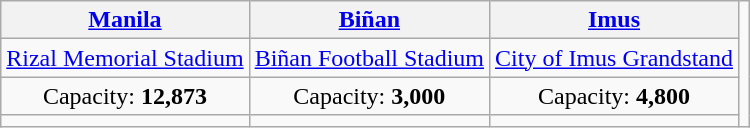<table class="wikitable" style="text-align:center">
<tr>
<th><a href='#'>Manila</a></th>
<th><a href='#'>Biñan</a></th>
<th><a href='#'>Imus</a></th>
<td rowspan=4></td>
</tr>
<tr>
<td><a href='#'>Rizal Memorial Stadium</a></td>
<td><a href='#'>Biñan Football Stadium</a></td>
<td><a href='#'>City of Imus Grandstand</a></td>
</tr>
<tr>
<td>Capacity: <strong>12,873</strong></td>
<td>Capacity: <strong>3,000</strong></td>
<td>Capacity: <strong>4,800</strong></td>
</tr>
<tr>
<td></td>
<td></td>
<td></td>
</tr>
</table>
